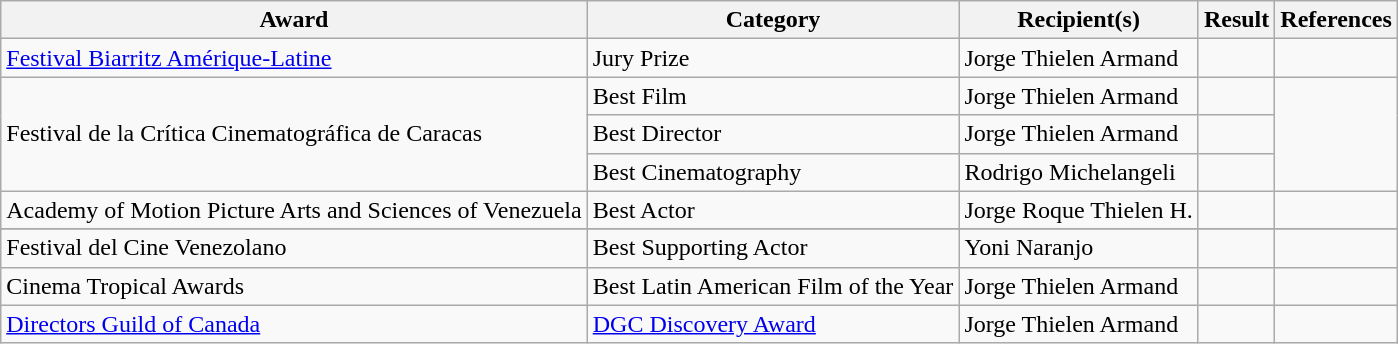<table class="wikitable">
<tr>
<th>Award</th>
<th>Category</th>
<th>Recipient(s)</th>
<th>Result</th>
<th>References</th>
</tr>
<tr>
<td><a href='#'>Festival Biarritz Amérique-Latine</a></td>
<td>Jury Prize</td>
<td>Jorge Thielen Armand</td>
<td></td>
<td></td>
</tr>
<tr>
<td rowspan="3">Festival de la Crítica Cinematográfica de Caracas</td>
<td>Best Film</td>
<td>Jorge Thielen Armand</td>
<td></td>
<td rowspan="3"></td>
</tr>
<tr>
<td>Best Director</td>
<td>Jorge Thielen Armand</td>
<td></td>
</tr>
<tr>
<td>Best Cinematography</td>
<td>Rodrigo Michelangeli</td>
<td></td>
</tr>
<tr>
<td>Academy of Motion Picture Arts and Sciences of Venezuela</td>
<td>Best Actor</td>
<td>Jorge Roque Thielen H.</td>
<td></td>
<td></td>
</tr>
<tr>
</tr>
<tr>
<td>Festival del Cine Venezolano</td>
<td>Best Supporting Actor</td>
<td>Yoni Naranjo</td>
<td></td>
<td></td>
</tr>
<tr>
<td>Cinema Tropical Awards</td>
<td>Best Latin American Film of the Year</td>
<td>Jorge Thielen Armand</td>
<td></td>
<td></td>
</tr>
<tr>
<td><a href='#'>Directors Guild of Canada</a></td>
<td><a href='#'>DGC Discovery Award</a></td>
<td>Jorge Thielen Armand</td>
<td></td>
<td></td>
</tr>
</table>
